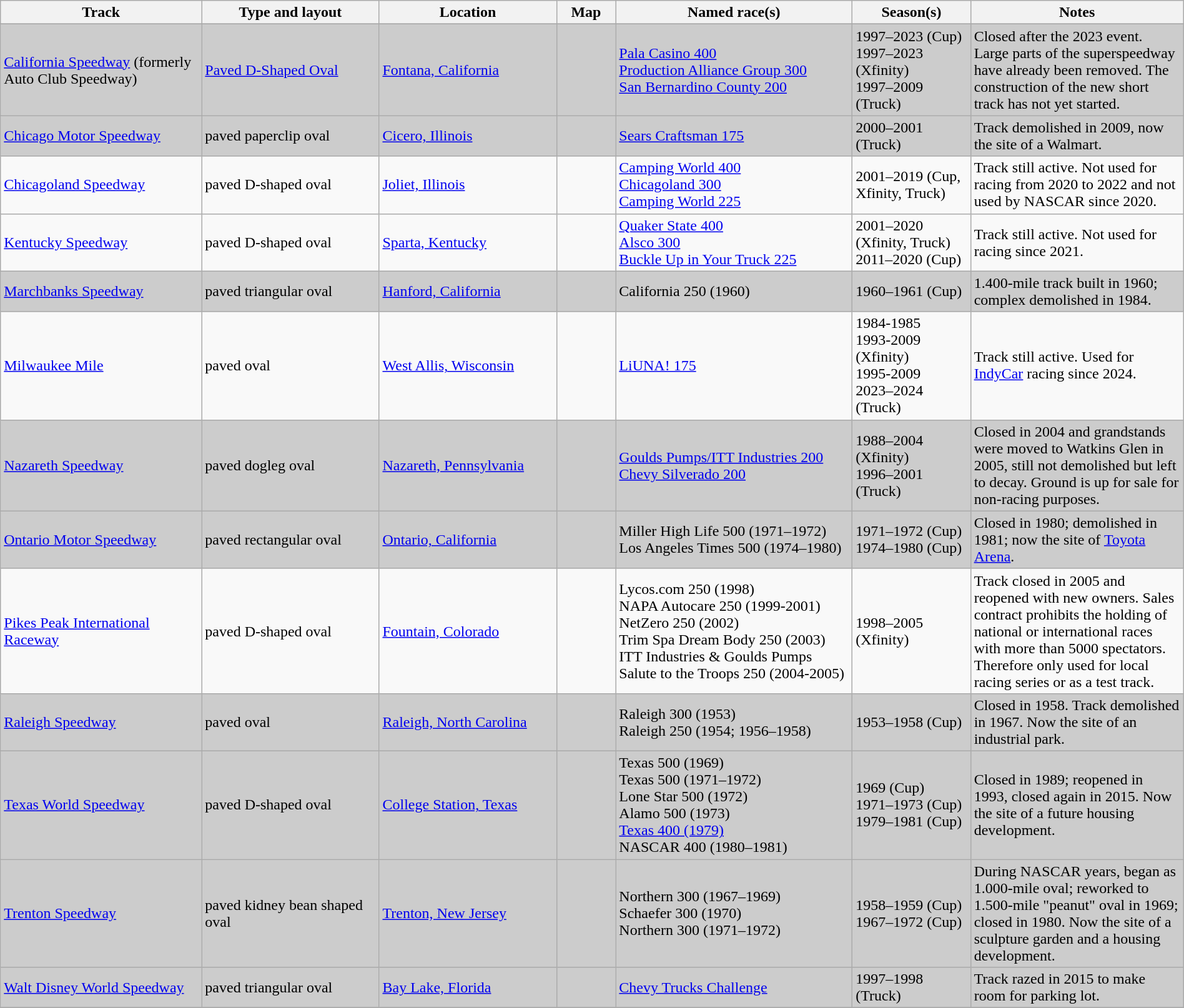<table class="wikitable sortable" style="width:100%;">
<tr>
<th style="width:17%;">Track</th>
<th style="width:15%;">Type and layout</th>
<th style="width:15%;">Location</th>
<th style="width:5%;">Map</th>
<th style="width:20%;">Named race(s)</th>
<th style="width:10%;">Season(s)</th>
<th style="width:18%;">Notes</th>
</tr>
<tr>
</tr>
<tr style="background:#CCCCCC;">
<td><a href='#'>California Speedway</a> (formerly Auto Club Speedway)</td>
<td> <a href='#'>Paved D-Shaped Oval</a></td>
<td><a href='#'>Fontana, California</a></td>
<td></td>
<td><a href='#'>Pala Casino 400</a><br><a href='#'>Production Alliance Group 300</a><br><a href='#'>San Bernardino County 200</a></td>
<td>1997–2023 (Cup)<br>1997–2023 (Xfinity)<br>1997–2009 (Truck)</td>
<td>Closed after the 2023 event. Large parts of the superspeedway have already been removed. The construction of the new short track has not yet started.</td>
</tr>
<tr style="background:#CCCCCC;">
<td><a href='#'>Chicago Motor Speedway</a></td>
<td> paved paperclip oval</td>
<td><a href='#'>Cicero, Illinois</a></td>
<td></td>
<td><a href='#'>Sears Craftsman 175</a></td>
<td>2000–2001 (Truck)</td>
<td>Track demolished in 2009, now the site of a Walmart.</td>
</tr>
<tr>
<td><a href='#'>Chicagoland Speedway</a></td>
<td> paved D-shaped oval</td>
<td><a href='#'>Joliet, Illinois</a></td>
<td></td>
<td><a href='#'>Camping World 400</a><br><a href='#'>Chicagoland 300</a><br><a href='#'>Camping World 225</a></td>
<td>2001–2019 (Cup, Xfinity, Truck)</td>
<td>Track still active. Not used for racing from 2020 to 2022 and not used by NASCAR since 2020.</td>
</tr>
<tr>
<td><a href='#'>Kentucky Speedway</a></td>
<td> paved D-shaped oval</td>
<td><a href='#'>Sparta, Kentucky</a></td>
<td></td>
<td><a href='#'>Quaker State 400</a><br><a href='#'>Alsco 300</a><br><a href='#'>Buckle Up in Your Truck 225</a></td>
<td>2001–2020 (Xfinity, Truck)<br>2011–2020 (Cup)</td>
<td>Track still active. Not used for racing since 2021.</td>
</tr>
<tr style="background:#CCCCCC;">
<td><a href='#'>Marchbanks Speedway</a></td>
<td> paved triangular oval</td>
<td><a href='#'>Hanford, California</a></td>
<td></td>
<td>California 250 (1960)</td>
<td>1960–1961 (Cup)</td>
<td>1.400-mile track built in 1960; complex demolished in 1984.</td>
</tr>
<tr>
<td><a href='#'>Milwaukee Mile</a></td>
<td> paved oval</td>
<td><a href='#'>West Allis, Wisconsin</a></td>
<td></td>
<td><a href='#'>LiUNA! 175</a></td>
<td>1984-1985<br>1993-2009 (Xfinity)<br>1995-2009<br>2023–2024 (Truck)</td>
<td>Track still active. Used for <a href='#'>IndyCar</a> racing since 2024.</td>
</tr>
<tr style="background:#CCCCCC;">
<td><a href='#'>Nazareth Speedway</a></td>
<td> paved dogleg oval</td>
<td><a href='#'>Nazareth, Pennsylvania</a></td>
<td></td>
<td><a href='#'>Goulds Pumps/ITT Industries 200</a><br><a href='#'>Chevy Silverado 200</a></td>
<td>1988–2004 (Xfinity)<br>1996–2001 (Truck)</td>
<td>Closed in 2004 and grandstands were moved to Watkins Glen in 2005, still not demolished but left to decay. Ground is up for sale for non-racing purposes.</td>
</tr>
<tr style="background:#CCCCCC;">
<td><a href='#'>Ontario Motor Speedway</a></td>
<td> paved rectangular oval</td>
<td><a href='#'>Ontario, California</a></td>
<td></td>
<td>Miller High Life 500 (1971–1972)<br>Los Angeles Times 500 (1974–1980)</td>
<td>1971–1972 (Cup)<br>1974–1980 (Cup)</td>
<td>Closed in 1980; demolished in 1981; now the site of <a href='#'>Toyota Arena</a>.</td>
</tr>
<tr>
<td><a href='#'>Pikes Peak International Raceway</a></td>
<td> paved D-shaped oval</td>
<td><a href='#'>Fountain, Colorado</a></td>
<td></td>
<td>Lycos.com 250 (1998)<br>NAPA Autocare 250 (1999-2001)<br>NetZero 250 (2002)<br>Trim Spa Dream Body 250 (2003)<br>ITT Industries & Goulds Pumps Salute to the Troops 250 (2004-2005)</td>
<td>1998–2005 (Xfinity)</td>
<td>Track closed in 2005 and reopened with new owners. Sales contract prohibits the holding of national or international races with more than 5000 spectators. Therefore only used for local racing series or as a test track.</td>
</tr>
<tr style="background:#CCCCCC;">
<td><a href='#'>Raleigh Speedway</a></td>
<td> paved oval</td>
<td><a href='#'>Raleigh, North Carolina</a></td>
<td></td>
<td>Raleigh 300 (1953)<br>Raleigh 250 (1954; 1956–1958)</td>
<td>1953–1958 (Cup)</td>
<td>Closed in 1958. Track demolished in 1967. Now the site of an industrial park.</td>
</tr>
<tr style="background:#CCCCCC;">
<td><a href='#'>Texas World Speedway</a></td>
<td> paved D-shaped oval</td>
<td><a href='#'>College Station, Texas</a></td>
<td></td>
<td>Texas 500 (1969)<br>Texas 500 (1971–1972)<br>Lone Star 500 (1972)<br>Alamo 500 (1973)<br><a href='#'>Texas 400 (1979)</a><br>NASCAR 400 (1980–1981)</td>
<td>1969 (Cup)<br>1971–1973 (Cup)<br>1979–1981 (Cup)</td>
<td>Closed in 1989; reopened in 1993, closed again in 2015. Now the site of a future housing development.</td>
</tr>
<tr style="background:#CCCCCC;">
<td><a href='#'>Trenton Speedway</a></td>
<td> paved kidney bean shaped oval</td>
<td><a href='#'>Trenton, New Jersey</a></td>
<td></td>
<td>Northern 300 (1967–1969)<br>Schaefer 300 (1970)<br>Northern 300 (1971–1972)</td>
<td>1958–1959 (Cup)<br>1967–1972 (Cup)</td>
<td>During NASCAR years, began as 1.000-mile oval; reworked to 1.500-mile "peanut" oval in 1969; closed in 1980. Now the site of a sculpture garden and a housing development.</td>
</tr>
<tr style="background:#CCCCCC;">
<td><a href='#'>Walt Disney World Speedway</a></td>
<td> paved triangular oval</td>
<td><a href='#'>Bay Lake, Florida</a></td>
<td></td>
<td><a href='#'>Chevy Trucks Challenge</a></td>
<td>1997–1998 (Truck)</td>
<td>Track razed in 2015 to make room for parking lot.</td>
</tr>
<tr>
</tr>
</table>
